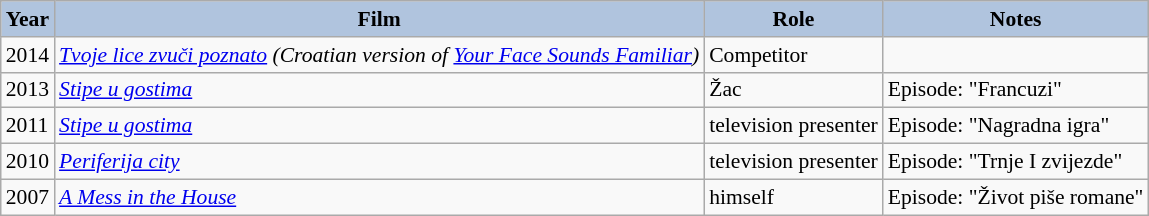<table class="wikitable" style="font-size:90%;">
<tr>
<th style="background:#B0C4DE;">Year</th>
<th style="background:#B0C4DE;">Film</th>
<th style="background:#B0C4DE;">Role</th>
<th style="background:#B0C4DE;">Notes</th>
</tr>
<tr>
<td>2014</td>
<td><em><a href='#'>Tvoje lice zvuči poznato</a> (Croatian version of <a href='#'>Your Face Sounds Familiar</a>)</em></td>
<td>Competitor</td>
<td></td>
</tr>
<tr>
<td>2013</td>
<td><em><a href='#'>Stipe u gostima</a></em></td>
<td>Žac</td>
<td>Episode: "Francuzi"</td>
</tr>
<tr>
<td>2011</td>
<td><em><a href='#'>Stipe u gostima</a></em></td>
<td>television presenter</td>
<td>Episode: "Nagradna igra"</td>
</tr>
<tr>
<td>2010</td>
<td><em><a href='#'>Periferija city</a></em></td>
<td>television presenter</td>
<td>Episode: "Trnje I zvijezde"</td>
</tr>
<tr>
<td>2007</td>
<td><em><a href='#'>A Mess in the House</a></em></td>
<td>himself</td>
<td>Episode: "Život piše romane"</td>
</tr>
</table>
